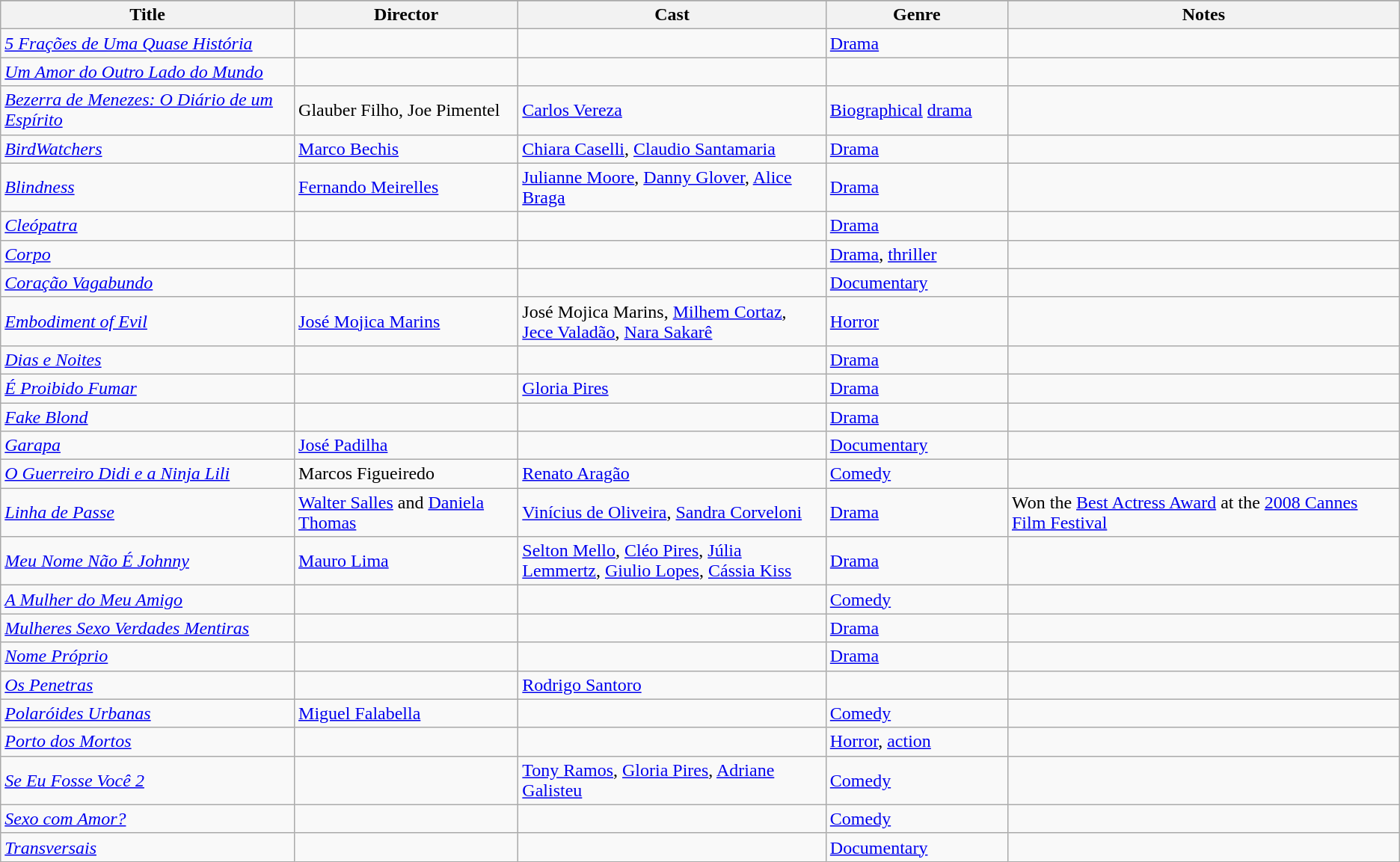<table class="wikitable sortable">
<tr>
</tr>
<tr>
<th width=21%>Title</th>
<th width=16%>Director</th>
<th width=22%>Cast</th>
<th width=13%>Genre</th>
<th width=28%>Notes</th>
</tr>
<tr>
<td><em><a href='#'>5 Frações de Uma Quase História</a></em></td>
<td></td>
<td></td>
<td><a href='#'>Drama</a></td>
<td></td>
</tr>
<tr>
<td><em><a href='#'>Um Amor do Outro Lado do Mundo</a></em></td>
<td></td>
<td></td>
<td></td>
<td></td>
</tr>
<tr>
<td><em><a href='#'>Bezerra de Menezes: O Diário de um Espírito</a></em></td>
<td>Glauber Filho, Joe Pimentel</td>
<td><a href='#'>Carlos Vereza</a></td>
<td><a href='#'>Biographical</a> <a href='#'>drama</a></td>
<td></td>
</tr>
<tr>
<td><em><a href='#'>BirdWatchers</a></em></td>
<td><a href='#'>Marco Bechis</a></td>
<td><a href='#'>Chiara Caselli</a>, <a href='#'>Claudio Santamaria</a></td>
<td><a href='#'>Drama</a></td>
<td></td>
</tr>
<tr>
<td><em><a href='#'>Blindness</a></em></td>
<td><a href='#'>Fernando Meirelles</a></td>
<td><a href='#'>Julianne Moore</a>, <a href='#'>Danny Glover</a>, <a href='#'>Alice Braga</a></td>
<td><a href='#'>Drama</a></td>
<td></td>
</tr>
<tr>
<td><em><a href='#'>Cleópatra</a></em></td>
<td></td>
<td></td>
<td><a href='#'>Drama</a></td>
<td></td>
</tr>
<tr>
<td><em><a href='#'>Corpo</a></em></td>
<td></td>
<td></td>
<td><a href='#'>Drama</a>, <a href='#'>thriller</a></td>
<td></td>
</tr>
<tr>
<td><em><a href='#'>Coração Vagabundo</a></em></td>
<td></td>
<td></td>
<td><a href='#'>Documentary</a></td>
<td></td>
</tr>
<tr>
<td><em><a href='#'>Embodiment of Evil</a></em></td>
<td><a href='#'>José Mojica Marins</a></td>
<td>José Mojica Marins, <a href='#'>Milhem Cortaz</a>, <a href='#'>Jece Valadão</a>, <a href='#'>Nara Sakarê</a></td>
<td><a href='#'>Horror</a></td>
<td></td>
</tr>
<tr>
<td><em><a href='#'>Dias e Noites</a></em></td>
<td></td>
<td></td>
<td><a href='#'>Drama</a></td>
<td></td>
</tr>
<tr>
<td><em><a href='#'>É Proibido Fumar</a></em></td>
<td></td>
<td><a href='#'>Gloria Pires</a></td>
<td><a href='#'>Drama</a></td>
<td></td>
</tr>
<tr>
<td><em><a href='#'>Fake Blond</a></em></td>
<td></td>
<td></td>
<td><a href='#'>Drama</a></td>
<td></td>
</tr>
<tr>
<td><em><a href='#'>Garapa</a></em></td>
<td><a href='#'>José Padilha</a></td>
<td></td>
<td><a href='#'>Documentary</a></td>
<td></td>
</tr>
<tr>
<td><em><a href='#'>O Guerreiro Didi e a Ninja Lili</a></em></td>
<td>Marcos Figueiredo</td>
<td><a href='#'>Renato Aragão</a></td>
<td><a href='#'>Comedy</a></td>
<td></td>
</tr>
<tr>
<td><em><a href='#'>Linha de Passe</a></em></td>
<td><a href='#'>Walter Salles</a> and <a href='#'>Daniela Thomas</a></td>
<td><a href='#'>Vinícius de Oliveira</a>, <a href='#'>Sandra Corveloni</a></td>
<td><a href='#'>Drama</a></td>
<td>Won the <a href='#'>Best Actress Award</a> at the <a href='#'>2008 Cannes Film Festival</a></td>
</tr>
<tr>
<td><em><a href='#'>Meu Nome Não É Johnny</a></em></td>
<td><a href='#'>Mauro Lima</a></td>
<td><a href='#'>Selton Mello</a>, <a href='#'>Cléo Pires</a>, <a href='#'>Júlia Lemmertz</a>, <a href='#'>Giulio Lopes</a>, <a href='#'>Cássia Kiss</a></td>
<td><a href='#'>Drama</a></td>
<td></td>
</tr>
<tr>
<td><em><a href='#'>A Mulher do Meu Amigo</a></em></td>
<td></td>
<td></td>
<td><a href='#'>Comedy</a></td>
<td></td>
</tr>
<tr>
<td><em><a href='#'>Mulheres Sexo Verdades Mentiras</a></em></td>
<td></td>
<td></td>
<td><a href='#'>Drama</a></td>
<td></td>
</tr>
<tr>
<td><em><a href='#'>Nome Próprio</a></em></td>
<td></td>
<td></td>
<td><a href='#'>Drama</a></td>
<td></td>
</tr>
<tr>
<td><em><a href='#'>Os Penetras</a></em></td>
<td></td>
<td><a href='#'>Rodrigo Santoro</a></td>
<td></td>
<td></td>
</tr>
<tr>
<td><em><a href='#'>Polaróides Urbanas</a></em></td>
<td><a href='#'>Miguel Falabella</a></td>
<td></td>
<td><a href='#'>Comedy</a></td>
<td></td>
</tr>
<tr>
<td><em><a href='#'>Porto dos Mortos</a></em></td>
<td></td>
<td></td>
<td><a href='#'>Horror</a>, <a href='#'>action</a></td>
<td></td>
</tr>
<tr>
<td><em><a href='#'>Se Eu Fosse Você 2</a></em></td>
<td></td>
<td><a href='#'>Tony Ramos</a>, <a href='#'>Gloria Pires</a>, <a href='#'>Adriane Galisteu</a></td>
<td><a href='#'>Comedy</a></td>
<td></td>
</tr>
<tr>
<td><em><a href='#'>Sexo com Amor?</a></em></td>
<td></td>
<td></td>
<td><a href='#'>Comedy</a></td>
<td></td>
</tr>
<tr>
<td><em><a href='#'>Transversais</a></em></td>
<td></td>
<td></td>
<td><a href='#'>Documentary</a></td>
<td></td>
</tr>
</table>
